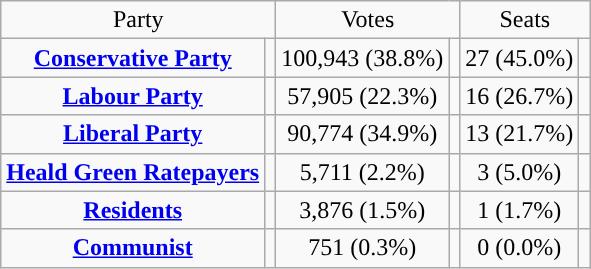<table class=wikitable style="text-align:center;">
<tr>
<td colspan=2>Party</td>
<td colspan=2>Votes</td>
<td colspan=2>Seats</td>
</tr>
<tr>
<td><strong><a href='#'>Conservative Party</a></strong></td>
<td style="background:"></td>
<td>100,943 (38.8%)</td>
<td></td>
<td>27 (45.0%)</td>
<td></td>
</tr>
<tr>
<td><strong><a href='#'>Labour Party</a></strong></td>
<td style="background:"></td>
<td>57,905 (22.3%)</td>
<td></td>
<td>16 (26.7%)</td>
<td></td>
</tr>
<tr>
<td><strong><a href='#'>Liberal Party</a></strong></td>
<td style="background:"></td>
<td>90,774 (34.9%)</td>
<td></td>
<td>13 (21.7%)</td>
<td></td>
</tr>
<tr>
<td><strong><a href='#'>Heald Green Ratepayers</a></strong></td>
<td style="background:"></td>
<td>5,711 (2.2%)</td>
<td></td>
<td>3 (5.0%)</td>
<td></td>
</tr>
<tr>
<td><strong><a href='#'>Residents</a></strong></td>
<td style="background:"></td>
<td>3,876 (1.5%)</td>
<td></td>
<td>1 (1.7%)</td>
<td></td>
</tr>
<tr>
<td><strong><a href='#'>Communist</a></strong></td>
<td style="background:"></td>
<td>751 (0.3%)</td>
<td></td>
<td>0  (0.0%)</td>
<td></td>
</tr>
</table>
